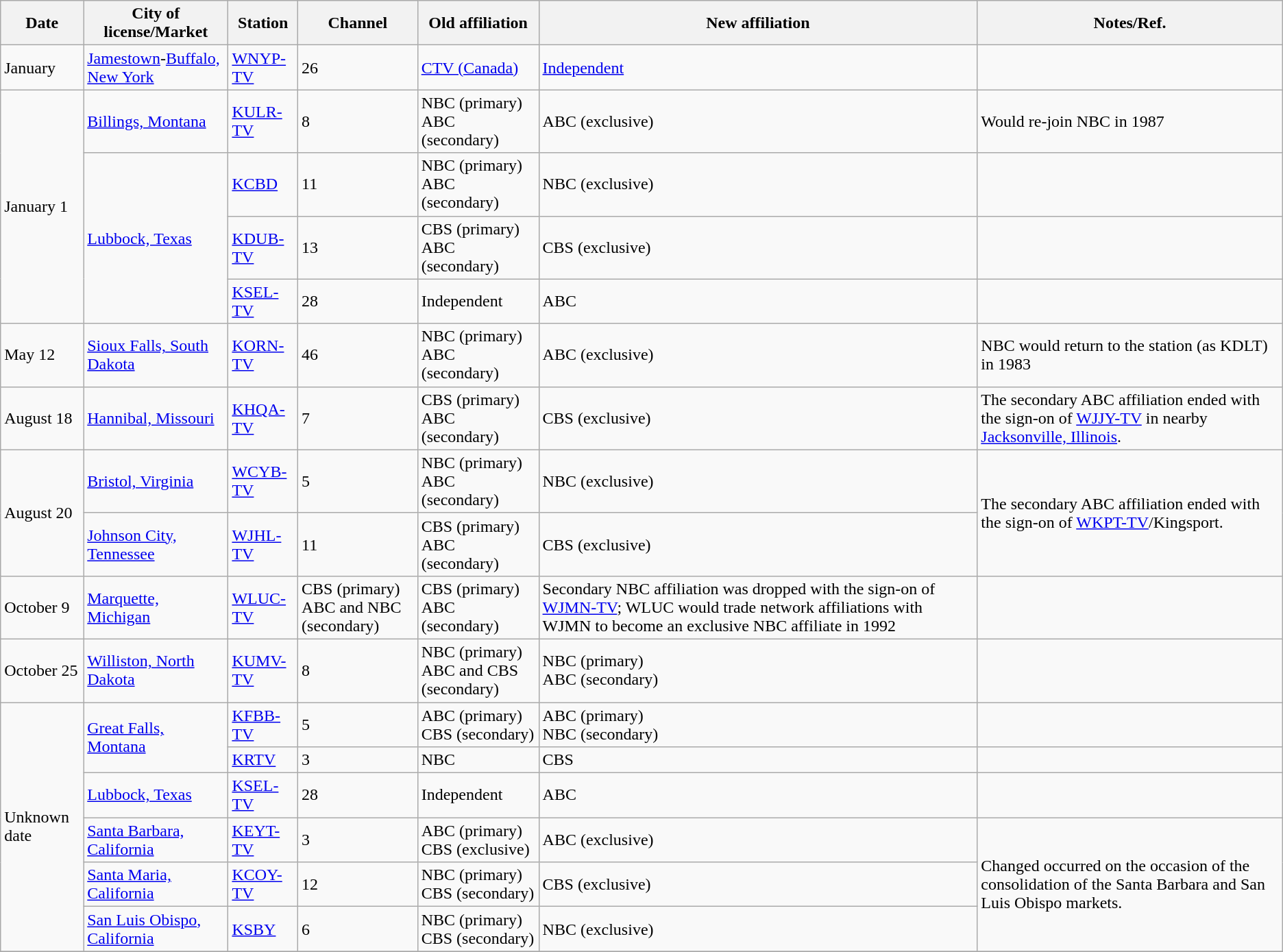<table class="wikitable sortable">
<tr>
<th>Date</th>
<th>City of license/Market</th>
<th>Station</th>
<th>Channel</th>
<th>Old affiliation</th>
<th>New affiliation</th>
<th>Notes/Ref.</th>
</tr>
<tr>
<td>January</td>
<td><a href='#'>Jamestown</a>-<a href='#'>Buffalo, New York</a></td>
<td><a href='#'>WNYP-TV</a></td>
<td>26</td>
<td><a href='#'>CTV (Canada)</a></td>
<td><a href='#'>Independent</a></td>
<td></td>
</tr>
<tr>
<td rowspan=4>January 1</td>
<td><a href='#'>Billings, Montana</a></td>
<td><a href='#'>KULR-TV</a></td>
<td>8</td>
<td>NBC (primary) <br> ABC (secondary)</td>
<td>ABC (exclusive)</td>
<td>Would re-join NBC in 1987</td>
</tr>
<tr>
<td rowspan=3><a href='#'>Lubbock, Texas</a></td>
<td><a href='#'>KCBD</a></td>
<td>11</td>
<td>NBC (primary) <br> ABC (secondary)</td>
<td>NBC (exclusive)</td>
<td></td>
</tr>
<tr>
<td><a href='#'>KDUB-TV</a></td>
<td>13</td>
<td>CBS (primary) <br> ABC (secondary)</td>
<td>CBS (exclusive)</td>
<td></td>
</tr>
<tr>
<td><a href='#'>KSEL-TV</a></td>
<td>28</td>
<td>Independent</td>
<td>ABC</td>
<td></td>
</tr>
<tr>
<td>May 12</td>
<td><a href='#'>Sioux Falls, South Dakota</a></td>
<td><a href='#'>KORN-TV</a></td>
<td>46</td>
<td>NBC (primary) <br> ABC (secondary)</td>
<td>ABC (exclusive)</td>
<td>NBC would return to the station (as KDLT) in 1983</td>
</tr>
<tr>
<td>August 18</td>
<td><a href='#'>Hannibal, Missouri</a> <br> </td>
<td><a href='#'>KHQA-TV</a></td>
<td>7</td>
<td>CBS (primary) <br> ABC (secondary)</td>
<td>CBS (exclusive)</td>
<td>The secondary ABC affiliation ended with the sign-on of <a href='#'>WJJY-TV</a> in nearby <a href='#'>Jacksonville, Illinois</a>.</td>
</tr>
<tr>
<td rowspan=2>August 20</td>
<td><a href='#'>Bristol, Virginia</a> <br> </td>
<td><a href='#'>WCYB-TV</a></td>
<td>5</td>
<td>NBC (primary) <br> ABC (secondary)</td>
<td>NBC (exclusive)</td>
<td rowspan=2>The secondary ABC affiliation ended with the sign-on of <a href='#'>WKPT-TV</a>/Kingsport.</td>
</tr>
<tr>
<td><a href='#'>Johnson City, Tennessee</a> <br> </td>
<td><a href='#'>WJHL-TV</a></td>
<td>11</td>
<td>CBS (primary) <br> ABC (secondary)</td>
<td>CBS (exclusive)</td>
</tr>
<tr>
<td>October 9</td>
<td><a href='#'>Marquette, Michigan</a></td>
<td><a href='#'>WLUC-TV</a></td>
<td>CBS (primary) <br> ABC and NBC (secondary)</td>
<td>CBS (primary) <br> ABC (secondary)</td>
<td>Secondary NBC affiliation was dropped with the sign-on of <a href='#'>WJMN-TV</a>; WLUC would trade network affiliations with WJMN to become an exclusive NBC affiliate in 1992</td>
</tr>
<tr>
<td>October 25</td>
<td><a href='#'>Williston, North Dakota</a></td>
<td><a href='#'>KUMV-TV</a></td>
<td>8</td>
<td>NBC (primary) <br> ABC and CBS (secondary)</td>
<td>NBC (primary) <br> ABC (secondary)</td>
<td></td>
</tr>
<tr>
<td rowspan=6>Unknown date</td>
<td rowspan=2><a href='#'>Great Falls, Montana</a></td>
<td><a href='#'>KFBB-TV</a></td>
<td>5</td>
<td>ABC (primary) <br> CBS (secondary)</td>
<td>ABC (primary) <br> NBC (secondary)</td>
<td></td>
</tr>
<tr>
<td><a href='#'>KRTV</a></td>
<td>3</td>
<td>NBC</td>
<td>CBS</td>
<td></td>
</tr>
<tr>
<td><a href='#'>Lubbock, Texas</a></td>
<td><a href='#'>KSEL-TV</a></td>
<td>28</td>
<td>Independent</td>
<td>ABC</td>
<td></td>
</tr>
<tr>
<td><a href='#'>Santa Barbara, California</a></td>
<td><a href='#'>KEYT-TV</a></td>
<td>3</td>
<td>ABC (primary) <br> CBS (exclusive)</td>
<td>ABC (exclusive)</td>
<td rowspan=3>Changed occurred on the occasion of the consolidation of the Santa Barbara and San Luis Obispo markets.</td>
</tr>
<tr>
<td><a href='#'>Santa Maria, California</a></td>
<td><a href='#'>KCOY-TV</a></td>
<td>12</td>
<td>NBC (primary) <br> CBS (secondary)</td>
<td>CBS (exclusive)</td>
</tr>
<tr>
<td><a href='#'>San Luis Obispo, California</a></td>
<td><a href='#'>KSBY</a></td>
<td>6</td>
<td>NBC (primary) <br> CBS (secondary)</td>
<td>NBC (exclusive)</td>
</tr>
<tr>
</tr>
</table>
